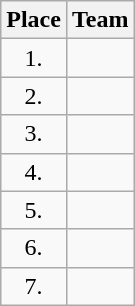<table class="wikitable" style="text-align: center;">
<tr>
<th>Place</th>
<th>Team</th>
</tr>
<tr>
<td>1.</td>
<td style="text-align:left;"></td>
</tr>
<tr>
<td>2.</td>
<td style="text-align:left;"></td>
</tr>
<tr>
<td>3.</td>
<td style="text-align:left;"></td>
</tr>
<tr>
<td>4.</td>
<td style="text-align:left;"></td>
</tr>
<tr>
<td>5.</td>
<td style="text-align:left;"></td>
</tr>
<tr>
<td>6.</td>
<td style="text-align:left;"></td>
</tr>
<tr>
<td>7.</td>
<td style="text-align:left;"></td>
</tr>
</table>
